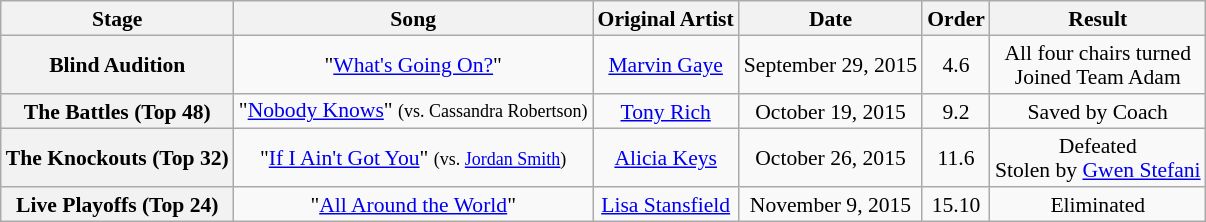<table class="wikitable" style="text-align:center; font-size:90%; line-height:16px;">
<tr>
<th scope="col">Stage</th>
<th scope="col">Song</th>
<th scope="col">Original Artist</th>
<th scope="col">Date</th>
<th scope="col">Order</th>
<th scope="col">Result</th>
</tr>
<tr>
<th scope="row">Blind Audition</th>
<td>"<a href='#'>What's Going On?</a>"</td>
<td><a href='#'>Marvin Gaye</a></td>
<td>September 29, 2015</td>
<td>4.6</td>
<td>All four chairs turned<br>Joined Team Adam</td>
</tr>
<tr>
<th scope="row">The Battles (Top 48)</th>
<td>"<a href='#'>Nobody Knows</a>" <small>(vs. Cassandra Robertson)</small></td>
<td><a href='#'>Tony Rich</a></td>
<td>October 19, 2015</td>
<td>9.2</td>
<td>Saved by Coach</td>
</tr>
<tr>
<th scope="row">The Knockouts (Top 32)</th>
<td>"<a href='#'>If I Ain't Got You</a>" <small>(vs. <a href='#'>Jordan Smith</a>)</small></td>
<td><a href='#'>Alicia Keys</a></td>
<td>October 26, 2015</td>
<td>11.6</td>
<td>Defeated<br>Stolen by <a href='#'>Gwen Stefani</a></td>
</tr>
<tr>
<th scope="row">Live Playoffs (Top 24)</th>
<td>"<a href='#'>All Around the World</a>"</td>
<td><a href='#'>Lisa Stansfield</a></td>
<td>November 9, 2015</td>
<td>15.10</td>
<td>Eliminated</td>
</tr>
</table>
